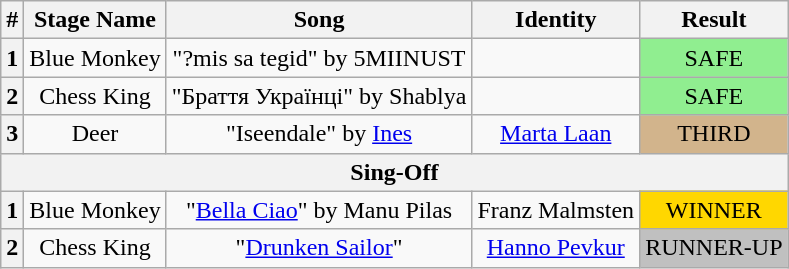<table class="wikitable plainrowheaders" style="text-align: center;">
<tr>
<th>#</th>
<th>Stage Name</th>
<th>Song</th>
<th>Identity</th>
<th colspan="2">Result</th>
</tr>
<tr>
<th>1</th>
<td>Blue Monkey</td>
<td>"?mis sa tegid" by 5MIINUST</td>
<td></td>
<td bgcolor="lightgreen">SAFE</td>
</tr>
<tr>
<th>2</th>
<td>Chess King</td>
<td>"Браття Українці" by Shablya</td>
<td></td>
<td bgcolor="lightgreen">SAFE</td>
</tr>
<tr>
<th>3</th>
<td>Deer</td>
<td>"Iseendale" by <a href='#'>Ines</a></td>
<td><a href='#'>Marta Laan</a></td>
<td bgcolor=tan>THIRD</td>
</tr>
<tr>
<th colspan="5">Sing-Off</th>
</tr>
<tr>
<th>1</th>
<td>Blue Monkey</td>
<td>"<a href='#'>Bella Ciao</a>" by Manu Pilas</td>
<td>Franz Malmsten</td>
<td bgcolor="gold">WINNER</td>
</tr>
<tr>
<th>2</th>
<td>Chess King</td>
<td>"<a href='#'>Drunken Sailor</a>"</td>
<td><a href='#'>Hanno Pevkur</a></td>
<td bgcolor="silver">RUNNER-UP</td>
</tr>
</table>
